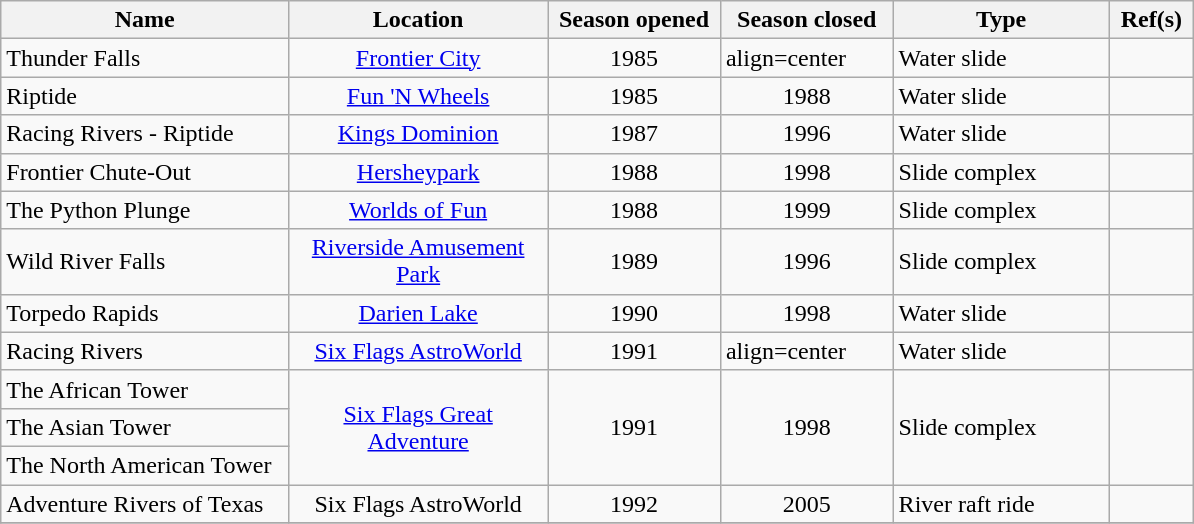<table class="wikitable" border="1" width=63%>
<tr>
<th width=20%>Name</th>
<th width=18%>Location</th>
<th width=12%>Season opened</th>
<th width=12%>Season closed</th>
<th width=15%>Type</th>
<th width=5% class="unsortable">Ref(s)</th>
</tr>
<tr>
<td>Thunder Falls</td>
<td align=center><a href='#'>Frontier City</a></td>
<td align=center>1985</td>
<td>align=center </td>
<td>Water slide</td>
<td align=center></td>
</tr>
<tr>
<td>Riptide</td>
<td align=center><a href='#'>Fun 'N Wheels</a></td>
<td align=center>1985</td>
<td align=center>1988</td>
<td>Water slide</td>
<td align=center></td>
</tr>
<tr>
<td>Racing Rivers - Riptide</td>
<td align=center><a href='#'>Kings Dominion</a></td>
<td align=center>1987</td>
<td align=center>1996</td>
<td>Water slide</td>
<td align=center></td>
</tr>
<tr>
<td>Frontier Chute-Out</td>
<td align=center><a href='#'>Hersheypark</a></td>
<td align=center>1988</td>
<td align=center>1998</td>
<td>Slide complex</td>
<td align=center></td>
</tr>
<tr>
<td>The Python Plunge</td>
<td align=center><a href='#'>Worlds of Fun</a></td>
<td align=center>1988</td>
<td align=center>1999</td>
<td>Slide complex</td>
<td align=center></td>
</tr>
<tr>
<td>Wild River Falls</td>
<td align=center><a href='#'>Riverside Amusement Park</a></td>
<td align=center>1989</td>
<td align=center>1996</td>
<td>Slide complex</td>
<td align=center></td>
</tr>
<tr>
<td>Torpedo Rapids</td>
<td align=center><a href='#'>Darien Lake</a></td>
<td align=center>1990</td>
<td align=center>1998</td>
<td>Water slide</td>
<td align=center></td>
</tr>
<tr>
<td>Racing Rivers</td>
<td align=center><a href='#'>Six Flags AstroWorld</a></td>
<td align=center>1991</td>
<td>align=center </td>
<td>Water slide</td>
<td align=center></td>
</tr>
<tr>
<td>The African Tower</td>
<td rowspan=3 align=center><a href='#'>Six Flags Great Adventure</a></td>
<td rowspan=3 align=center>1991</td>
<td rowspan=3 align=center>1998</td>
<td rowspan=3>Slide complex</td>
<td rowspan=3 align=center></td>
</tr>
<tr>
<td>The Asian Tower</td>
</tr>
<tr>
<td>The North American Tower</td>
</tr>
<tr>
<td>Adventure Rivers of Texas</td>
<td align=center>Six Flags AstroWorld</td>
<td align=center>1992</td>
<td align=center>2005</td>
<td>River raft ride</td>
<td align=center></td>
</tr>
<tr>
</tr>
</table>
